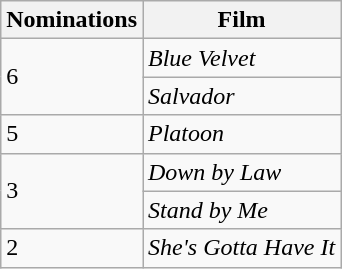<table class="wikitable">
<tr>
<th>Nominations</th>
<th>Film</th>
</tr>
<tr>
<td rowspan="2">6</td>
<td><em>Blue Velvet</em></td>
</tr>
<tr>
<td><em>Salvador</em></td>
</tr>
<tr>
<td>5</td>
<td><em>Platoon</em></td>
</tr>
<tr>
<td rowspan="2">3</td>
<td><em>Down by Law</em></td>
</tr>
<tr>
<td><em>Stand by Me</em></td>
</tr>
<tr>
<td>2</td>
<td><em>She's Gotta Have It</em></td>
</tr>
</table>
